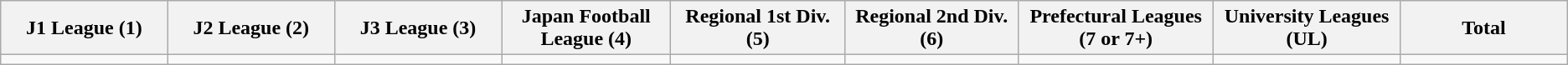<table class="wikitable">
<tr>
<th width="5%">J1 League (1)</th>
<th width="5%">J2 League (2)</th>
<th width="5%">J3 League (3)</th>
<th width="5%">Japan Football League (4)</th>
<th width="5%">Regional 1st Div. (5)</th>
<th width="5%">Regional 2nd Div. (6)</th>
<th width="5%">Prefectural Leagues (7 or 7+)</th>
<th width="5%">University Leagues (UL)</th>
<th width="5%">Total</th>
</tr>
<tr>
<td></td>
<td></td>
<td></td>
<td></td>
<td></td>
<td></td>
<td></td>
<td></td>
<td></td>
</tr>
</table>
